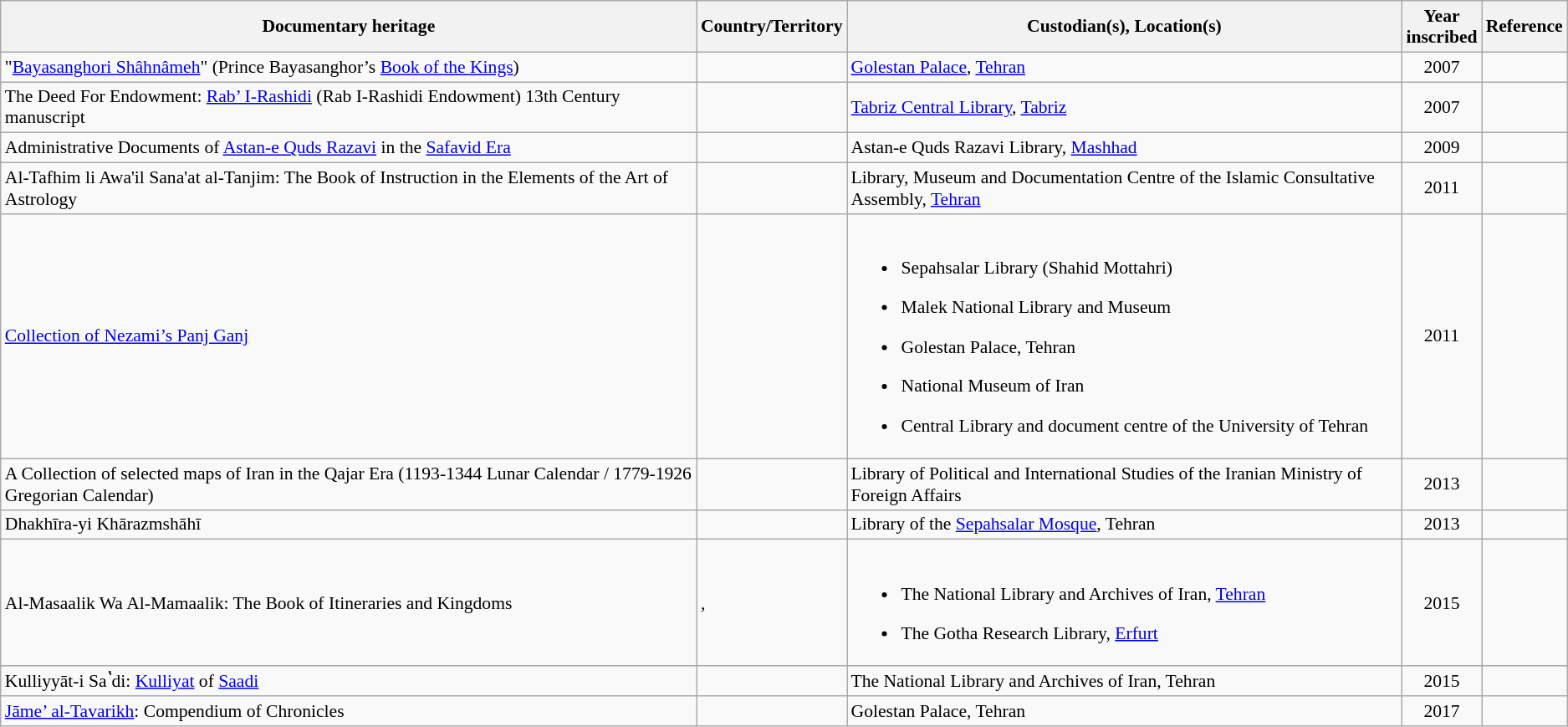<table class="wikitable sortable" style="font-size: 90%;">
<tr>
<th>Documentary heritage</th>
<th>Country/Territory</th>
<th>Custodian(s), Location(s)</th>
<th>Year<br>inscribed</th>
<th>Reference</th>
</tr>
<tr>
<td>"<a href='#'>Bayasanghori Shâhnâmeh</a>" (Prince Bayasanghor’s <a href='#'>Book of the Kings</a>)</td>
<td></td>
<td><a href='#'>Golestan Palace</a>, <a href='#'>Tehran</a><br><small></small></td>
<td align="center">2007</td>
<td align="center"></td>
</tr>
<tr>
<td>The Deed For Endowment: <a href='#'>Rab’ I-Rashidi</a> (Rab I-Rashidi Endowment) 13th Century manuscript</td>
<td></td>
<td><a href='#'>Tabriz Central Library</a>, <a href='#'>Tabriz</a><br><small></small></td>
<td align="center">2007</td>
<td align="center"></td>
</tr>
<tr>
<td>Administrative Documents of <a href='#'>Astan-e Quds Razavi</a> in the <a href='#'>Safavid Era</a></td>
<td></td>
<td>Astan-e Quds Razavi Library, <a href='#'>Mashhad</a><br><small></small></td>
<td align="center">2009</td>
<td align="center"></td>
</tr>
<tr>
<td>Al-Tafhim li Awa'il Sana'at al-Tanjim: The Book of Instruction in the Elements of the Art of Astrology</td>
<td></td>
<td>Library, Museum and Documentation Centre of the Islamic Consultative Assembly, <a href='#'>Tehran</a><br><small></small></td>
<td align="center">2011</td>
<td align="center"></td>
</tr>
<tr>
<td><a href='#'>Collection of Nezami’s Panj Ganj</a></td>
<td></td>
<td><br><ul><li>Sepahsalar Library (Shahid Mottahri)</li></ul><small></small><ul><li>Malek National Library and Museum</li></ul><small></small><ul><li>Golestan Palace, Tehran</li></ul><small></small><ul><li>National Museum of Iran</li></ul><small></small><ul><li>Central Library and document centre of the University of Tehran</li></ul><small></small></td>
<td align="center">2011</td>
<td align="center"></td>
</tr>
<tr>
<td>A Collection of selected maps of Iran in the Qajar Era (1193-1344 Lunar Calendar / 1779-1926 Gregorian Calendar)</td>
<td></td>
<td>Library of Political and International Studies of the Iranian Ministry of Foreign Affairs<br><small></small></td>
<td align="center">2013</td>
<td align="center"></td>
</tr>
<tr>
<td>Dhakhīra-yi Khārazmshāhī</td>
<td></td>
<td>Library of the <a href='#'>Sepahsalar Mosque</a>, Tehran<br><small></small></td>
<td align="center">2013</td>
<td align="center"></td>
</tr>
<tr>
<td>Al-Masaalik Wa Al-Mamaalik: The Book of Itineraries and Kingdoms</td>
<td>, </td>
<td><br><ul><li>The National Library and Archives of Iran, <a href='#'>Tehran</a></li></ul><small></small><ul><li>The Gotha Research Library, <a href='#'>Erfurt</a></li></ul><small></small></td>
<td align="center">2015</td>
<td align="center"></td>
</tr>
<tr>
<td>Kulliyyāt-i Saʽdi: <a href='#'>Kulliyat</a> of <a href='#'>Saadi</a></td>
<td></td>
<td>The National Library and Archives of Iran, Tehran<br><small></small></td>
<td align="center">2015</td>
<td align="center"></td>
</tr>
<tr>
<td><a href='#'>Jāme’ al-Tavarikh</a>: Compendium of Chronicles</td>
<td></td>
<td>Golestan Palace, Tehran<br><small></small></td>
<td align="center">2017</td>
<td align="center"></td>
</tr>
</table>
